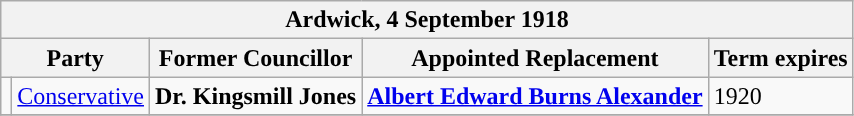<table class="wikitable">
<tr>
<th colspan="5"><strong>Ardwick, 4 September 1918</strong></th>
</tr>
<tr>
<th colspan="2">Party</th>
<th>Former Councillor</th>
<th>Appointed Replacement</th>
<th>Term expires</th>
</tr>
<tr>
<td style="background-color:"></td>
<td><a href='#'>Conservative</a></td>
<td><strong>Dr. Kingsmill Jones</strong></td>
<td><strong><a href='#'>Albert Edward Burns Alexander</a></strong></td>
<td>1920</td>
</tr>
<tr>
</tr>
</table>
